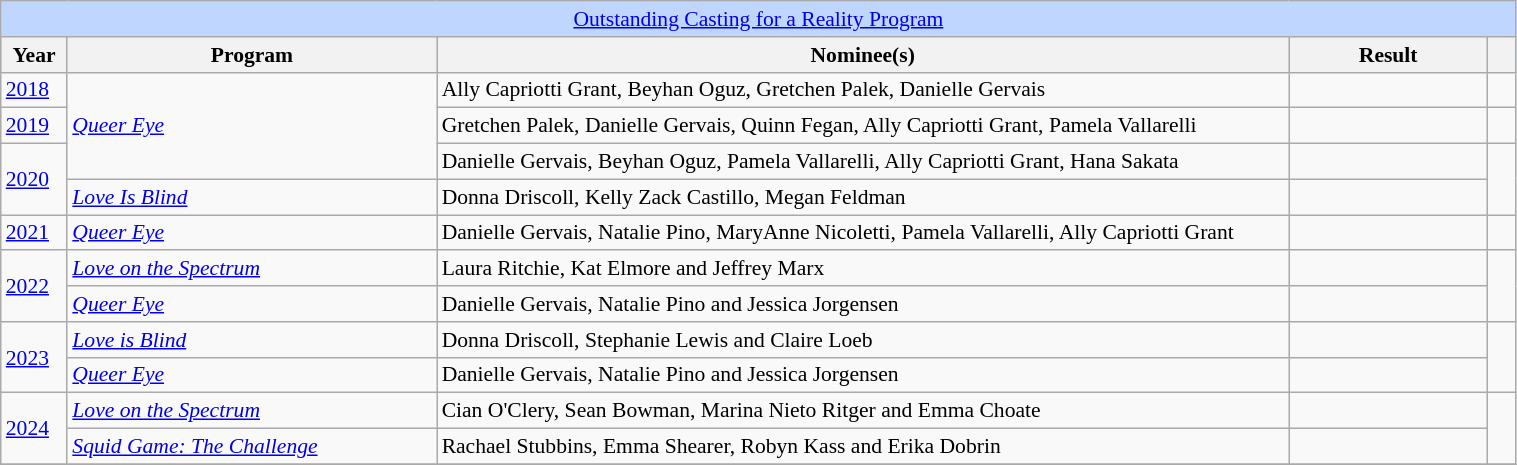<table class="wikitable plainrowheaders" style="font-size: 90%" width=80%>
<tr --- bgcolor="#bfd7ff">
<td colspan=6 align=center><a href='#'>Outstanding Casting for a Reality Program</a></td>
</tr>
<tr --- bgcolor="#bfd7ff">
<th scope="col" style="width:1%;">Year</th>
<th scope="col" style="width:13%;">Program</th>
<th scope="col" style="width:30%;">Nominee(s)</th>
<th scope="col" style="width:7%;">Result</th>
<th scope="col" style="width:1%;"></th>
</tr>
<tr>
<td><a href='#'>2018</a></td>
<td rowspan="3"><em><a href='#'>Queer Eye</a></em></td>
<td>Ally Capriotti Grant, Beyhan Oguz, Gretchen Palek, Danielle Gervais</td>
<td></td>
<td></td>
</tr>
<tr>
<td><a href='#'>2019</a></td>
<td>Gretchen Palek, Danielle Gervais, Quinn Fegan, Ally Capriotti Grant, Pamela Vallarelli</td>
<td></td>
<td></td>
</tr>
<tr>
<td rowspan="2"><a href='#'>2020</a></td>
<td>Danielle Gervais, Beyhan Oguz, Pamela Vallarelli, Ally Capriotti Grant, Hana Sakata</td>
<td></td>
<td rowspan="2"></td>
</tr>
<tr>
<td><em><a href='#'>Love Is Blind</a></em></td>
<td>Donna Driscoll, Kelly Zack Castillo, Megan Feldman</td>
<td></td>
</tr>
<tr>
<td><a href='#'>2021</a></td>
<td><em><a href='#'>Queer Eye</a></em></td>
<td>Danielle Gervais, Natalie Pino, MaryAnne Nicoletti, Pamela Vallarelli, Ally Capriotti Grant</td>
<td></td>
<td></td>
</tr>
<tr>
<td rowspan="2"><a href='#'>2022</a></td>
<td><em><a href='#'>Love on the Spectrum</a></em></td>
<td>Laura Ritchie, Kat Elmore and Jeffrey Marx</td>
<td></td>
<td rowspan="2"></td>
</tr>
<tr>
<td><em><a href='#'>Queer Eye</a></em></td>
<td>Danielle Gervais, Natalie Pino and Jessica Jorgensen</td>
<td></td>
</tr>
<tr>
<td rowspan="2"><a href='#'>2023</a></td>
<td><em><a href='#'>Love is Blind</a></em></td>
<td>Donna Driscoll, Stephanie Lewis and Claire Loeb</td>
<td></td>
<td rowspan="2"></td>
</tr>
<tr>
<td><em><a href='#'>Queer Eye</a></em></td>
<td>Danielle Gervais, Natalie Pino and Jessica Jorgensen</td>
<td></td>
</tr>
<tr>
<td rowspan="2"><a href='#'>2024</a></td>
<td><em><a href='#'>Love on the Spectrum</a></em></td>
<td>Cian O'Clery, Sean Bowman, Marina Nieto Ritger and Emma Choate</td>
<td></td>
<td rowspan="2"></td>
</tr>
<tr>
<td><em><a href='#'>Squid Game: The Challenge</a></em></td>
<td>Rachael Stubbins, Emma Shearer, Robyn Kass and Erika Dobrin</td>
<td></td>
</tr>
<tr>
</tr>
</table>
